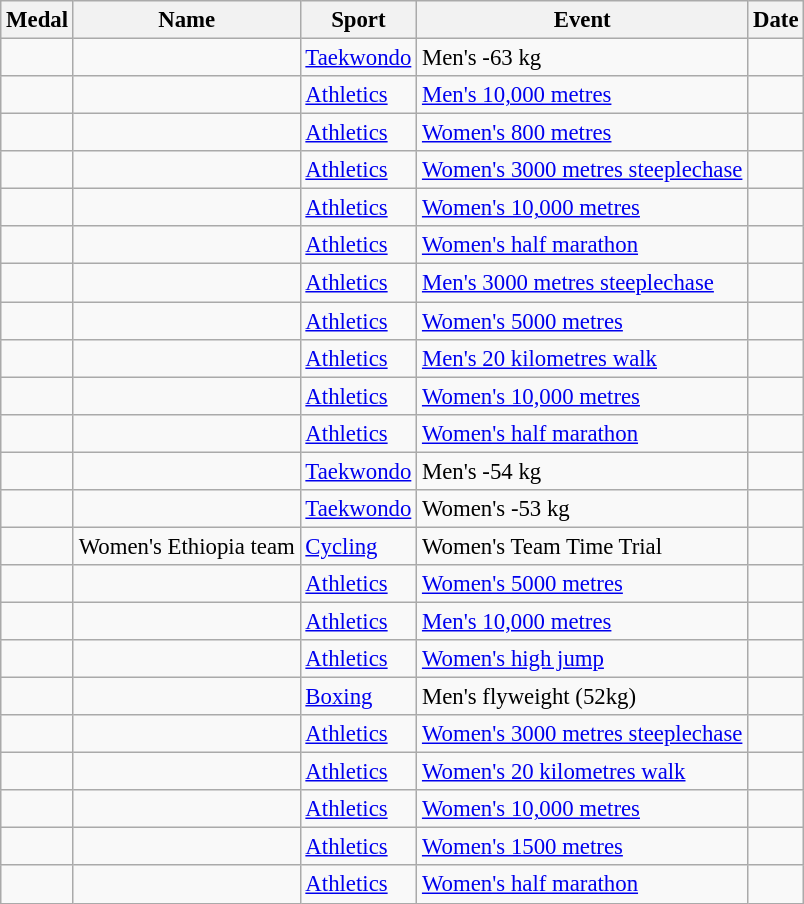<table class="wikitable sortable" style="font-size:95%">
<tr>
<th>Medal</th>
<th>Name</th>
<th>Sport</th>
<th>Event</th>
<th>Date</th>
</tr>
<tr>
<td></td>
<td></td>
<td><a href='#'>Taekwondo</a></td>
<td>Men's -63 kg</td>
<td></td>
</tr>
<tr>
<td></td>
<td></td>
<td><a href='#'>Athletics</a></td>
<td><a href='#'>Men's 10,000 metres</a></td>
<td></td>
</tr>
<tr>
<td></td>
<td></td>
<td><a href='#'>Athletics</a></td>
<td><a href='#'>Women's 800 metres</a></td>
<td></td>
</tr>
<tr>
<td></td>
<td></td>
<td><a href='#'>Athletics</a></td>
<td><a href='#'>Women's 3000 metres steeplechase</a></td>
<td></td>
</tr>
<tr>
<td></td>
<td></td>
<td><a href='#'>Athletics</a></td>
<td><a href='#'>Women's 10,000 metres</a></td>
<td></td>
</tr>
<tr>
<td></td>
<td></td>
<td><a href='#'>Athletics</a></td>
<td><a href='#'>Women's half marathon</a></td>
<td></td>
</tr>
<tr>
<td></td>
<td></td>
<td><a href='#'>Athletics</a></td>
<td><a href='#'>Men's 3000 metres steeplechase</a></td>
<td></td>
</tr>
<tr>
<td></td>
<td></td>
<td><a href='#'>Athletics</a></td>
<td><a href='#'>Women's 5000 metres</a></td>
<td></td>
</tr>
<tr>
<td></td>
<td></td>
<td><a href='#'>Athletics</a></td>
<td><a href='#'>Men's 20 kilometres walk</a></td>
<td></td>
</tr>
<tr>
<td></td>
<td></td>
<td><a href='#'>Athletics</a></td>
<td><a href='#'>Women's 10,000 metres</a></td>
<td></td>
</tr>
<tr>
<td></td>
<td></td>
<td><a href='#'>Athletics</a></td>
<td><a href='#'>Women's half marathon</a></td>
<td></td>
</tr>
<tr>
<td></td>
<td></td>
<td><a href='#'>Taekwondo</a></td>
<td>Men's -54 kg</td>
<td></td>
</tr>
<tr>
<td></td>
<td></td>
<td><a href='#'>Taekwondo</a></td>
<td>Women's -53 kg</td>
<td></td>
</tr>
<tr>
<td></td>
<td>Women's Ethiopia team</td>
<td><a href='#'>Cycling</a></td>
<td>Women's Team Time Trial</td>
<td></td>
</tr>
<tr>
<td></td>
<td></td>
<td><a href='#'>Athletics</a></td>
<td><a href='#'>Women's 5000 metres</a></td>
<td></td>
</tr>
<tr>
<td></td>
<td></td>
<td><a href='#'>Athletics</a></td>
<td><a href='#'>Men's 10,000 metres</a></td>
<td></td>
</tr>
<tr>
<td></td>
<td></td>
<td><a href='#'>Athletics</a></td>
<td><a href='#'>Women's high jump</a></td>
<td></td>
</tr>
<tr>
<td></td>
<td></td>
<td><a href='#'>Boxing</a></td>
<td>Men's flyweight (52kg)</td>
<td></td>
</tr>
<tr>
<td></td>
<td></td>
<td><a href='#'>Athletics</a></td>
<td><a href='#'>Women's 3000 metres steeplechase</a></td>
<td></td>
</tr>
<tr>
<td></td>
<td></td>
<td><a href='#'>Athletics</a></td>
<td><a href='#'>Women's 20 kilometres walk</a></td>
<td></td>
</tr>
<tr>
<td></td>
<td></td>
<td><a href='#'>Athletics</a></td>
<td><a href='#'>Women's 10,000 metres</a></td>
<td></td>
</tr>
<tr>
<td></td>
<td></td>
<td><a href='#'>Athletics</a></td>
<td><a href='#'>Women's 1500 metres</a></td>
<td></td>
</tr>
<tr>
<td></td>
<td></td>
<td><a href='#'>Athletics</a></td>
<td><a href='#'>Women's half marathon</a></td>
<td></td>
</tr>
</table>
